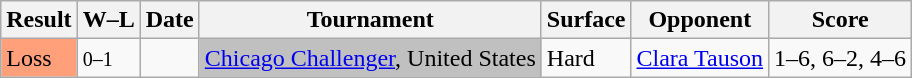<table class="wikitable">
<tr>
<th>Result</th>
<th class="unsortable">W–L</th>
<th>Date</th>
<th>Tournament</th>
<th>Surface</th>
<th>Opponent</th>
<th class="unsortable">Score</th>
</tr>
<tr>
<td bgcolor=FFA07A>Loss</td>
<td><small>0–1</small></td>
<td><a href='#'></a></td>
<td style="background:silver;"><a href='#'>Chicago Challenger</a>, United States</td>
<td>Hard</td>
<td> <a href='#'>Clara Tauson</a></td>
<td>1–6, 6–2, 4–6</td>
</tr>
</table>
